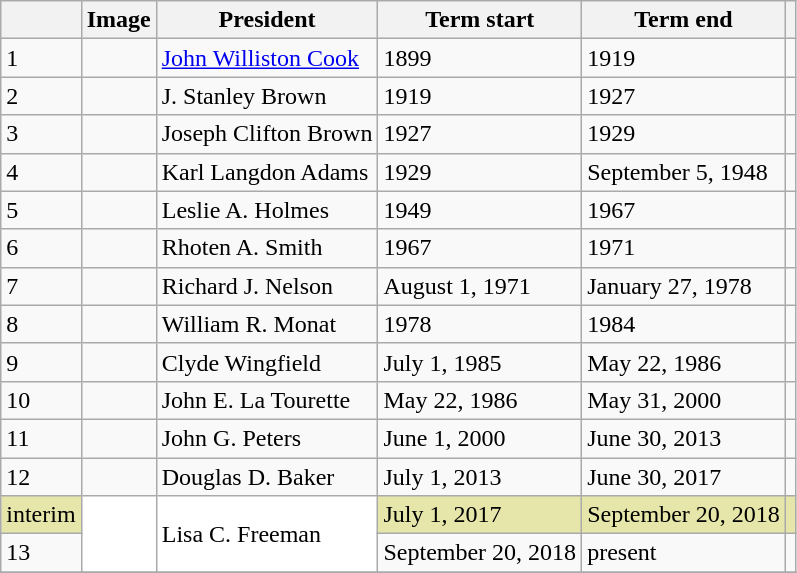<table class="wikitable">
<tr>
<th></th>
<th>Image</th>
<th>President</th>
<th>Term start</th>
<th>Term end</th>
<th></th>
</tr>
<tr>
<td>1</td>
<td></td>
<td><a href='#'>John Williston Cook</a></td>
<td>1899</td>
<td>1919</td>
<td></td>
</tr>
<tr>
<td>2</td>
<td></td>
<td>J. Stanley Brown</td>
<td>1919</td>
<td>1927</td>
<td></td>
</tr>
<tr>
<td>3</td>
<td></td>
<td>Joseph Clifton Brown</td>
<td>1927</td>
<td>1929</td>
<td></td>
</tr>
<tr>
<td>4</td>
<td></td>
<td>Karl Langdon Adams</td>
<td>1929</td>
<td>September 5, 1948</td>
<td></td>
</tr>
<tr>
<td>5</td>
<td></td>
<td>Leslie A. Holmes</td>
<td>1949</td>
<td>1967</td>
<td></td>
</tr>
<tr>
<td>6</td>
<td></td>
<td>Rhoten A. Smith</td>
<td>1967</td>
<td>1971</td>
<td></td>
</tr>
<tr>
<td>7</td>
<td></td>
<td>Richard J. Nelson</td>
<td>August 1, 1971</td>
<td>January 27, 1978</td>
<td></td>
</tr>
<tr>
<td>8</td>
<td></td>
<td>William R. Monat</td>
<td>1978</td>
<td>1984</td>
<td></td>
</tr>
<tr>
<td>9</td>
<td></td>
<td>Clyde Wingfield</td>
<td>July 1, 1985</td>
<td>May 22, 1986</td>
<td></td>
</tr>
<tr>
<td>10</td>
<td></td>
<td>John E. La Tourette</td>
<td>May 22, 1986</td>
<td>May 31, 2000</td>
<td></td>
</tr>
<tr>
<td>11</td>
<td></td>
<td>John G. Peters</td>
<td>June 1, 2000</td>
<td>June 30, 2013</td>
<td></td>
</tr>
<tr>
<td>12</td>
<td></td>
<td>Douglas D. Baker</td>
<td>July 1, 2013</td>
<td>June 30, 2017</td>
<td></td>
</tr>
<tr bgcolor="#e6e6aa">
<td>interim</td>
<td rowspan=2 bgcolor="#ffffff"></td>
<td rowspan=2 bgcolor="#ffffff">Lisa C. Freeman</td>
<td>July 1, 2017</td>
<td>September 20, 2018</td>
<td></td>
</tr>
<tr>
<td>13</td>
<td>September 20, 2018</td>
<td>present</td>
<td></td>
</tr>
<tr>
</tr>
</table>
